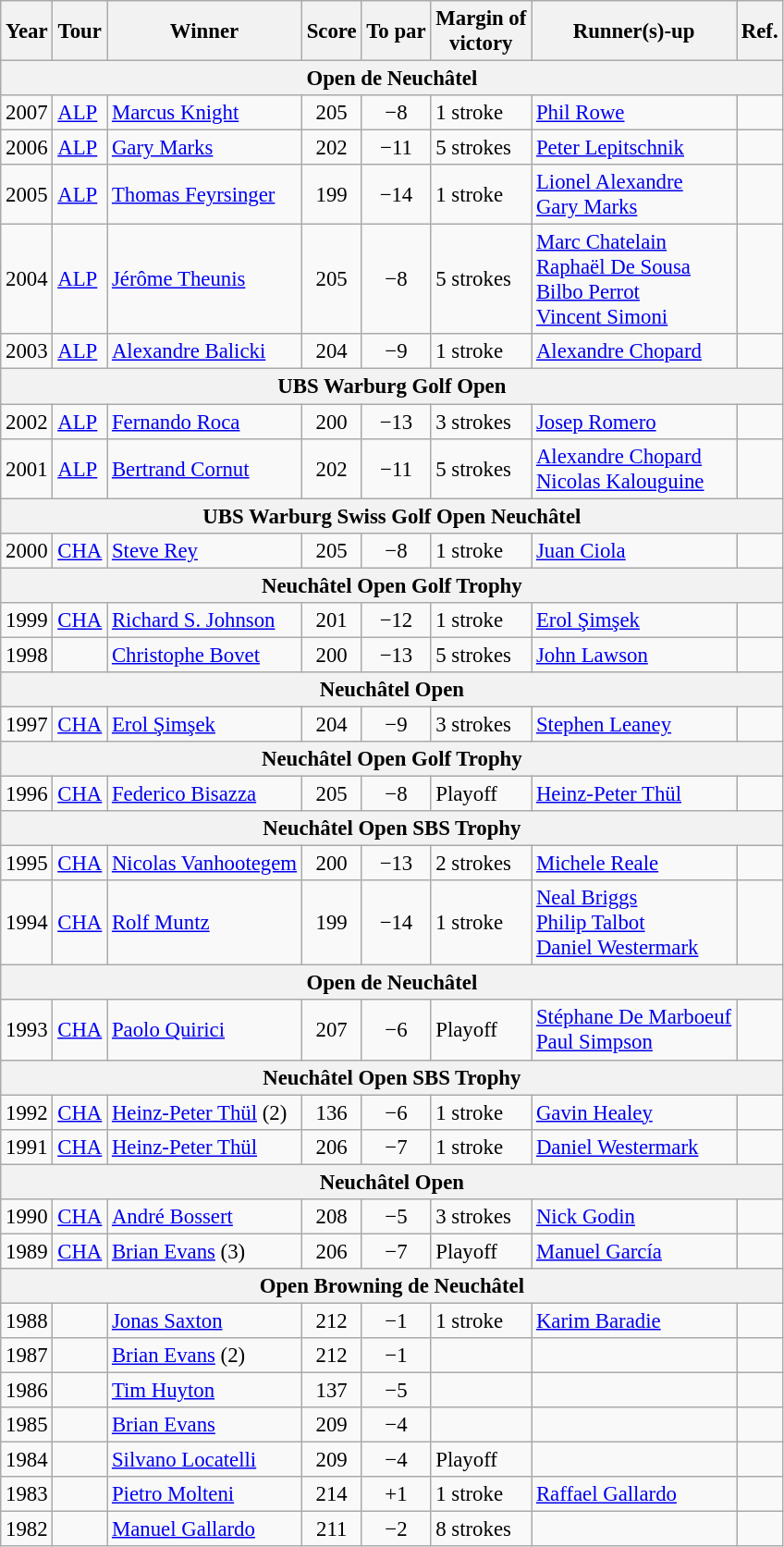<table class=wikitable style="font-size:95%">
<tr>
<th>Year</th>
<th>Tour</th>
<th>Winner</th>
<th>Score</th>
<th>To par</th>
<th>Margin of<br>victory</th>
<th>Runner(s)-up</th>
<th>Ref.</th>
</tr>
<tr>
<th colspan=8>Open de Neuchâtel</th>
</tr>
<tr>
<td>2007</td>
<td><a href='#'>ALP</a></td>
<td> <a href='#'>Marcus Knight</a></td>
<td align=center>205</td>
<td align=center>−8</td>
<td>1 stroke</td>
<td> <a href='#'>Phil Rowe</a></td>
<td></td>
</tr>
<tr>
<td>2006</td>
<td><a href='#'>ALP</a></td>
<td> <a href='#'>Gary Marks</a></td>
<td align=center>202</td>
<td align=center>−11</td>
<td>5 strokes</td>
<td> <a href='#'>Peter Lepitschnik</a></td>
<td></td>
</tr>
<tr>
<td>2005</td>
<td><a href='#'>ALP</a></td>
<td> <a href='#'>Thomas Feyrsinger</a></td>
<td align=center>199</td>
<td align=center>−14</td>
<td>1 stroke</td>
<td> <a href='#'>Lionel Alexandre</a><br> <a href='#'>Gary Marks</a></td>
<td></td>
</tr>
<tr>
<td>2004</td>
<td><a href='#'>ALP</a></td>
<td> <a href='#'>Jérôme Theunis</a></td>
<td align=center>205</td>
<td align=center>−8</td>
<td>5 strokes</td>
<td> <a href='#'>Marc Chatelain</a><br> <a href='#'>Raphaël De Sousa</a><br> <a href='#'>Bilbo Perrot</a><br> <a href='#'>Vincent Simoni</a></td>
<td></td>
</tr>
<tr>
<td>2003</td>
<td><a href='#'>ALP</a></td>
<td> <a href='#'>Alexandre Balicki</a></td>
<td align=center>204</td>
<td align=center>−9</td>
<td>1 stroke</td>
<td> <a href='#'>Alexandre Chopard</a></td>
<td></td>
</tr>
<tr>
<th colspan=8>UBS Warburg Golf Open</th>
</tr>
<tr>
<td>2002</td>
<td><a href='#'>ALP</a></td>
<td> <a href='#'>Fernando Roca</a></td>
<td align=center>200</td>
<td align=center>−13</td>
<td>3 strokes</td>
<td> <a href='#'>Josep Romero</a></td>
<td></td>
</tr>
<tr>
<td>2001</td>
<td><a href='#'>ALP</a></td>
<td> <a href='#'>Bertrand Cornut</a></td>
<td align=center>202</td>
<td align=center>−11</td>
<td>5 strokes</td>
<td> <a href='#'>Alexandre Chopard</a><br> <a href='#'>Nicolas Kalouguine</a></td>
<td></td>
</tr>
<tr>
<th colspan=8>UBS Warburg Swiss Golf Open Neuchâtel</th>
</tr>
<tr>
<td>2000</td>
<td><a href='#'>CHA</a></td>
<td> <a href='#'>Steve Rey</a></td>
<td align=center>205</td>
<td align=center>−8</td>
<td>1 stroke</td>
<td> <a href='#'>Juan Ciola</a></td>
<td></td>
</tr>
<tr>
<th colspan=8>Neuchâtel Open Golf Trophy</th>
</tr>
<tr>
<td>1999</td>
<td><a href='#'>CHA</a></td>
<td> <a href='#'>Richard S. Johnson</a></td>
<td align=center>201</td>
<td align=center>−12</td>
<td>1 stroke</td>
<td> <a href='#'>Erol Şimşek</a></td>
<td></td>
</tr>
<tr>
<td>1998</td>
<td></td>
<td> <a href='#'>Christophe Bovet</a></td>
<td align=center>200</td>
<td align=center>−13</td>
<td>5 strokes</td>
<td> <a href='#'>John Lawson</a></td>
<td></td>
</tr>
<tr>
<th colspan=8>Neuchâtel Open</th>
</tr>
<tr>
<td>1997</td>
<td><a href='#'>CHA</a></td>
<td> <a href='#'>Erol Şimşek</a></td>
<td align=center>204</td>
<td align=center>−9</td>
<td>3 strokes</td>
<td> <a href='#'>Stephen Leaney</a></td>
<td></td>
</tr>
<tr>
<th colspan=8>Neuchâtel Open Golf Trophy</th>
</tr>
<tr>
<td>1996</td>
<td><a href='#'>CHA</a></td>
<td> <a href='#'>Federico Bisazza</a></td>
<td align=center>205</td>
<td align=center>−8</td>
<td>Playoff</td>
<td> <a href='#'>Heinz-Peter Thül</a></td>
<td></td>
</tr>
<tr>
<th colspan=8>Neuchâtel Open SBS Trophy</th>
</tr>
<tr>
<td>1995</td>
<td><a href='#'>CHA</a></td>
<td> <a href='#'>Nicolas Vanhootegem</a></td>
<td align=center>200</td>
<td align=center>−13</td>
<td>2 strokes</td>
<td> <a href='#'>Michele Reale</a></td>
<td></td>
</tr>
<tr>
<td>1994</td>
<td><a href='#'>CHA</a></td>
<td> <a href='#'>Rolf Muntz</a></td>
<td align=center>199</td>
<td align=center>−14</td>
<td>1 stroke</td>
<td> <a href='#'>Neal Briggs</a><br> <a href='#'>Philip Talbot</a><br> <a href='#'>Daniel Westermark</a></td>
<td></td>
</tr>
<tr>
<th colspan=8>Open de Neuchâtel</th>
</tr>
<tr>
<td>1993</td>
<td><a href='#'>CHA</a></td>
<td> <a href='#'>Paolo Quirici</a></td>
<td align=center>207</td>
<td align=center>−6</td>
<td>Playoff</td>
<td> <a href='#'>Stéphane De Marboeuf</a><br> <a href='#'>Paul Simpson</a></td>
<td></td>
</tr>
<tr>
<th colspan=8>Neuchâtel Open SBS Trophy</th>
</tr>
<tr>
<td>1992</td>
<td><a href='#'>CHA</a></td>
<td> <a href='#'>Heinz-Peter Thül</a> (2)</td>
<td align=center>136</td>
<td align=center>−6</td>
<td>1 stroke</td>
<td> <a href='#'>Gavin Healey</a></td>
<td></td>
</tr>
<tr>
<td>1991</td>
<td><a href='#'>CHA</a></td>
<td> <a href='#'>Heinz-Peter Thül</a></td>
<td align=center>206</td>
<td align=center>−7</td>
<td>1 stroke</td>
<td> <a href='#'>Daniel Westermark</a></td>
<td></td>
</tr>
<tr>
<th colspan=8>Neuchâtel Open</th>
</tr>
<tr>
<td>1990</td>
<td><a href='#'>CHA</a></td>
<td> <a href='#'>André Bossert</a></td>
<td align=center>208</td>
<td align=center>−5</td>
<td>3 strokes</td>
<td> <a href='#'>Nick Godin</a></td>
<td></td>
</tr>
<tr>
<td>1989</td>
<td><a href='#'>CHA</a></td>
<td> <a href='#'>Brian Evans</a> (3)</td>
<td align=center>206</td>
<td align=center>−7</td>
<td>Playoff</td>
<td> <a href='#'>Manuel García</a></td>
<td></td>
</tr>
<tr>
<th colspan=8>Open Browning de Neuchâtel</th>
</tr>
<tr>
<td>1988</td>
<td></td>
<td> <a href='#'>Jonas Saxton</a></td>
<td align=center>212</td>
<td align=center>−1</td>
<td>1 stroke</td>
<td> <a href='#'>Karim Baradie</a></td>
<td></td>
</tr>
<tr>
<td>1987</td>
<td></td>
<td> <a href='#'>Brian Evans</a> (2)</td>
<td align=center>212</td>
<td align=center>−1</td>
<td></td>
<td></td>
<td></td>
</tr>
<tr>
<td>1986</td>
<td></td>
<td> <a href='#'>Tim Huyton</a></td>
<td align=center>137</td>
<td align=center>−5</td>
<td></td>
<td></td>
<td></td>
</tr>
<tr>
<td>1985</td>
<td></td>
<td> <a href='#'>Brian Evans</a></td>
<td align=center>209</td>
<td align=center>−4</td>
<td></td>
<td></td>
<td></td>
</tr>
<tr>
<td>1984</td>
<td></td>
<td> <a href='#'>Silvano Locatelli</a></td>
<td align=center>209</td>
<td align=center>−4</td>
<td>Playoff</td>
<td></td>
<td></td>
</tr>
<tr>
<td>1983</td>
<td></td>
<td> <a href='#'>Pietro Molteni</a></td>
<td align=center>214</td>
<td align=center>+1</td>
<td>1 stroke</td>
<td> <a href='#'>Raffael Gallardo</a></td>
<td></td>
</tr>
<tr>
<td>1982</td>
<td></td>
<td> <a href='#'>Manuel Gallardo</a></td>
<td align=center>211</td>
<td align=center>−2</td>
<td>8 strokes</td>
<td></td>
<td></td>
</tr>
</table>
